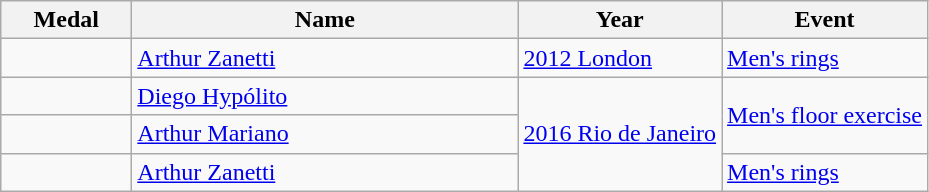<table class="wikitable sortable">
<tr>
<th style="width:5em;">Medal</th>
<th width=250>Name</th>
<th>Year</th>
<th>Event</th>
</tr>
<tr>
<td></td>
<td><a href='#'>Arthur Zanetti</a></td>
<td> <a href='#'>2012 London</a></td>
<td><a href='#'>Men's rings</a></td>
</tr>
<tr>
<td></td>
<td><a href='#'>Diego Hypólito</a></td>
<td rowspan="3"> <a href='#'>2016 Rio de Janeiro</a></td>
<td rowspan="2"><a href='#'>Men's floor exercise</a></td>
</tr>
<tr>
<td></td>
<td><a href='#'>Arthur Mariano</a></td>
</tr>
<tr>
<td></td>
<td><a href='#'>Arthur Zanetti</a></td>
<td><a href='#'>Men's rings</a></td>
</tr>
</table>
